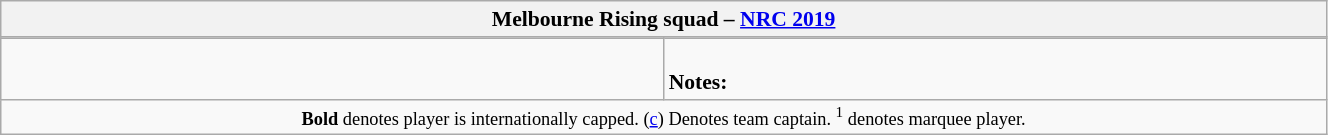<table class="wikitable floatleft" style="margin:0.1em 1.5em 1.5em 0; font-size:90%; width:70%; max-width:64em;">
<tr>
<th colspan="100%">Melbourne Rising squad – <a href='#'>NRC 2019</a></th>
</tr>
<tr style="line-height:0;font-size:85%;">
<td style="padding:0;width:50%;"></td>
<td style="padding:0;width:50%;"></td>
</tr>
<tr class="wraplinks" style="vertical-align:top; text-indent:0.6em;">
<td></td>
<td><br><strong>Notes:</strong>
</td>
</tr>
<tr>
<td colspan="100%" style="font-size:85%; text-align:center"><strong>Bold</strong> denotes player is internationally capped. (<a href='#'>c</a>) Denotes team captain. <sup>1</sup> denotes marquee player.</td>
</tr>
</table>
